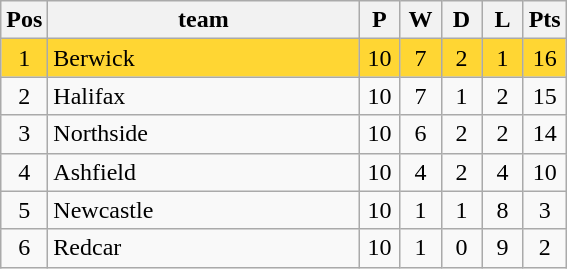<table class="wikitable" style="font-size: 100%">
<tr>
<th width=20>Pos</th>
<th width=200>team</th>
<th width=20>P</th>
<th width=20>W</th>
<th width=20>D</th>
<th width=20>L</th>
<th width=20>Pts</th>
</tr>
<tr align=center style="background: #FFD633;">
<td>1</td>
<td align="left">Berwick</td>
<td>10</td>
<td>7</td>
<td>2</td>
<td>1</td>
<td>16</td>
</tr>
<tr align=center>
<td>2</td>
<td align="left">Halifax</td>
<td>10</td>
<td>7</td>
<td>1</td>
<td>2</td>
<td>15</td>
</tr>
<tr align=center>
<td>3</td>
<td align="left">Northside</td>
<td>10</td>
<td>6</td>
<td>2</td>
<td>2</td>
<td>14</td>
</tr>
<tr align=center>
<td>4</td>
<td align="left">Ashfield</td>
<td>10</td>
<td>4</td>
<td>2</td>
<td>4</td>
<td>10</td>
</tr>
<tr align=center>
<td>5</td>
<td align="left">Newcastle</td>
<td>10</td>
<td>1</td>
<td>1</td>
<td>8</td>
<td>3</td>
</tr>
<tr align=center>
<td>6</td>
<td align="left">Redcar</td>
<td>10</td>
<td>1</td>
<td>0</td>
<td>9</td>
<td>2</td>
</tr>
</table>
